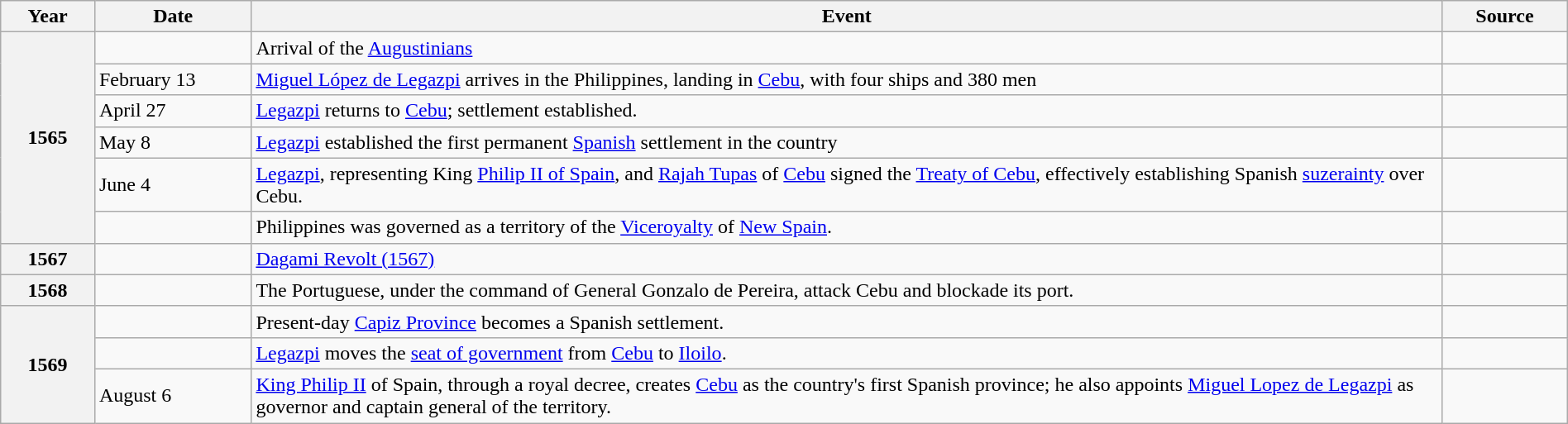<table class="wikitable toptextcells" style="width:100%;">
<tr>
<th scope="col" style="width:6%;">Year</th>
<th scope="col" style="width:10%;">Date</th>
<th scope="col">Event</th>
<th scope="col" style="width:8%;">Source</th>
</tr>
<tr>
<th scope="row" rowspan="6">1565</th>
<td></td>
<td>Arrival of the <a href='#'>Augustinians</a></td>
<td></td>
</tr>
<tr>
<td>February 13</td>
<td><a href='#'>Miguel López de Legazpi</a> arrives in the Philippines, landing in <a href='#'>Cebu</a>, with four ships and 380 men</td>
<td></td>
</tr>
<tr>
<td>April 27</td>
<td><a href='#'>Legazpi</a> returns to <a href='#'>Cebu</a>; settlement established.</td>
<td></td>
</tr>
<tr>
<td>May 8</td>
<td><a href='#'>Legazpi</a> established the first permanent <a href='#'>Spanish</a> settlement in the country</td>
<td></td>
</tr>
<tr>
<td>June 4</td>
<td><a href='#'>Legazpi</a>, representing King <a href='#'>Philip II of Spain</a>, and <a href='#'>Rajah Tupas</a> of <a href='#'>Cebu</a> signed the <a href='#'>Treaty of Cebu</a>, effectively establishing Spanish <a href='#'>suzerainty</a> over Cebu.</td>
<td></td>
</tr>
<tr>
<td></td>
<td>Philippines was governed as a territory of the <a href='#'>Viceroyalty</a> of <a href='#'>New Spain</a>.</td>
<td></td>
</tr>
<tr>
<th scope="row">1567</th>
<td></td>
<td><a href='#'>Dagami Revolt (1567)</a></td>
<td></td>
</tr>
<tr>
<th scope="row">1568</th>
<td></td>
<td>The Portuguese, under the command of General Gonzalo de Pereira, attack Cebu and blockade its port.</td>
<td></td>
</tr>
<tr>
<th scope="row" rowspan="3">1569</th>
<td></td>
<td>Present-day <a href='#'>Capiz Province</a> becomes a Spanish settlement.</td>
<td></td>
</tr>
<tr>
<td></td>
<td><a href='#'>Legazpi</a> moves the <a href='#'>seat of government</a> from <a href='#'>Cebu</a> to <a href='#'>Iloilo</a>.</td>
<td></td>
</tr>
<tr>
<td>August 6</td>
<td><a href='#'>King Philip II</a> of Spain, through a royal decree, creates <a href='#'>Cebu</a> as the country's first Spanish province; he also appoints <a href='#'>Miguel Lopez de Legazpi</a> as governor and captain general of the territory.</td>
<td></td>
</tr>
</table>
